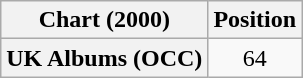<table class="wikitable plainrowheaders" style="text-align:center">
<tr>
<th>Chart (2000)</th>
<th>Position</th>
</tr>
<tr>
<th scope="row">UK Albums (OCC)</th>
<td>64</td>
</tr>
</table>
